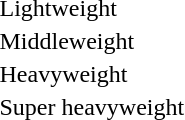<table>
<tr>
<td>Lightweight<br></td>
<td></td>
<td></td>
<td></td>
</tr>
<tr>
<td>Middleweight<br></td>
<td></td>
<td></td>
<td></td>
</tr>
<tr>
<td>Heavyweight<br></td>
<td></td>
<td></td>
<td></td>
</tr>
<tr>
<td>Super heavyweight<br></td>
<td></td>
<td></td>
<td></td>
</tr>
</table>
